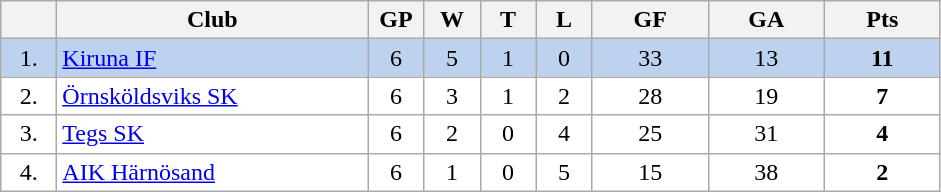<table class="wikitable">
<tr>
<th width="30"></th>
<th width="200">Club</th>
<th width="30">GP</th>
<th width="30">W</th>
<th width="30">T</th>
<th width="30">L</th>
<th width="70">GF</th>
<th width="70">GA</th>
<th width="70">Pts</th>
</tr>
<tr bgcolor="#BCD2EE" align="center">
<td>1.</td>
<td align="left"><a href='#'>Kiruna IF</a></td>
<td>6</td>
<td>5</td>
<td>1</td>
<td>0</td>
<td>33</td>
<td>13</td>
<td><strong>11</strong></td>
</tr>
<tr bgcolor="#FFFFFF" align="center">
<td>2.</td>
<td align="left"><a href='#'>Örnsköldsviks SK</a></td>
<td>6</td>
<td>3</td>
<td>1</td>
<td>2</td>
<td>28</td>
<td>19</td>
<td><strong>7</strong></td>
</tr>
<tr bgcolor="#FFFFFF" align="center">
<td>3.</td>
<td align="left"><a href='#'>Tegs SK</a></td>
<td>6</td>
<td>2</td>
<td>0</td>
<td>4</td>
<td>25</td>
<td>31</td>
<td><strong>4</strong></td>
</tr>
<tr bgcolor="#FFFFFF" align="center">
<td>4.</td>
<td align="left"><a href='#'>AIK Härnösand</a></td>
<td>6</td>
<td>1</td>
<td>0</td>
<td>5</td>
<td>15</td>
<td>38</td>
<td><strong>2</strong></td>
</tr>
</table>
